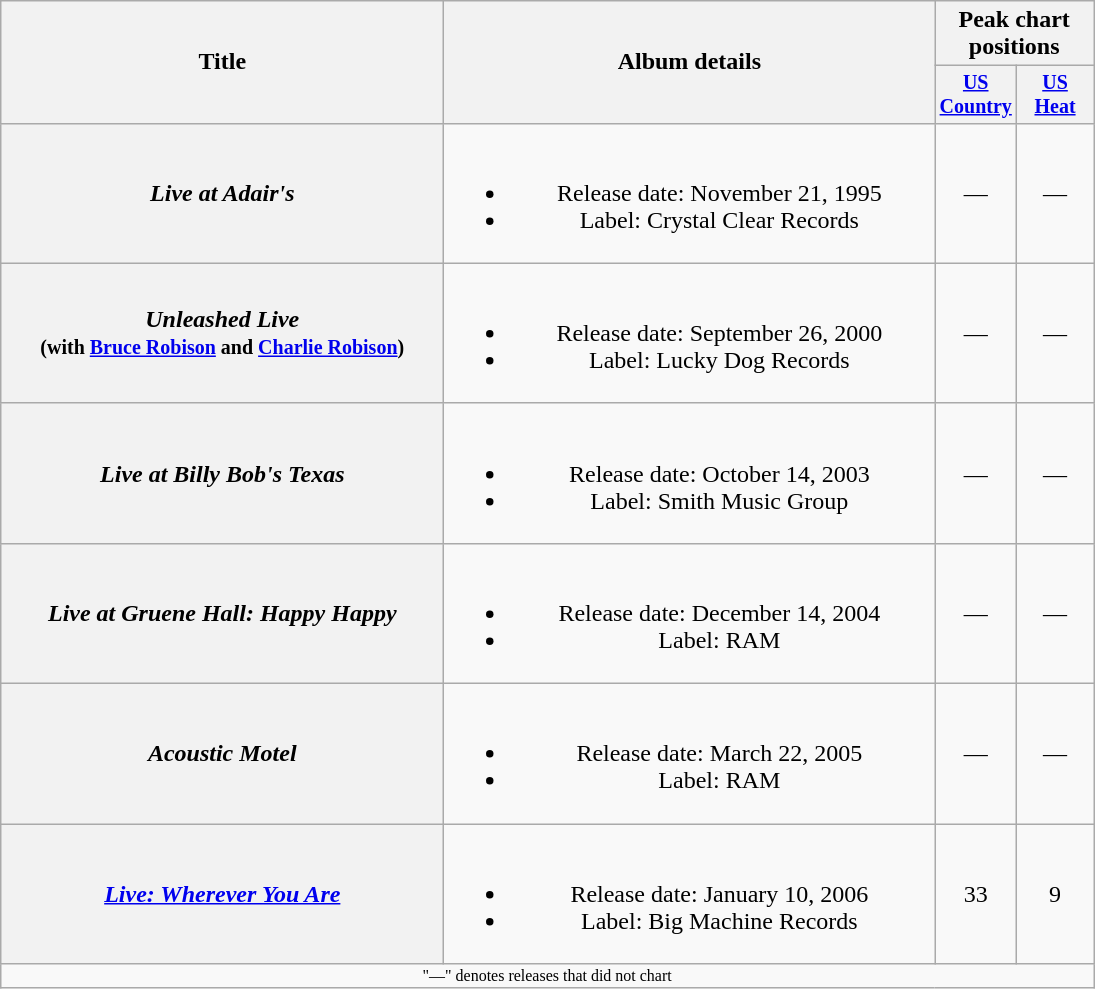<table class="wikitable plainrowheaders" style="text-align:center;">
<tr>
<th rowspan="2" style="width:18em;">Title</th>
<th rowspan="2" style="width:20em;">Album details</th>
<th colspan="2">Peak chart<br>positions</th>
</tr>
<tr style="font-size:smaller;">
<th width="45"><a href='#'>US Country</a><br></th>
<th width="45"><a href='#'>US Heat</a><br></th>
</tr>
<tr>
<th scope="row"><em>Live at Adair's</em></th>
<td><br><ul><li>Release date: November 21, 1995</li><li>Label: Crystal Clear Records</li></ul></td>
<td>—</td>
<td>—</td>
</tr>
<tr>
<th scope="row"><em>Unleashed Live</em><br><small>(with <a href='#'>Bruce Robison</a> and <a href='#'>Charlie Robison</a>)</small></th>
<td><br><ul><li>Release date: September 26, 2000</li><li>Label: Lucky Dog Records</li></ul></td>
<td>—</td>
<td>—</td>
</tr>
<tr>
<th scope="row"><em>Live at Billy Bob's Texas</em></th>
<td><br><ul><li>Release date: October 14, 2003</li><li>Label: Smith Music Group</li></ul></td>
<td>—</td>
<td>—</td>
</tr>
<tr>
<th scope="row"><em>Live at Gruene Hall: Happy Happy</em></th>
<td><br><ul><li>Release date: December 14, 2004</li><li>Label: RAM</li></ul></td>
<td>—</td>
<td>—</td>
</tr>
<tr>
<th scope="row"><em>Acoustic Motel</em></th>
<td><br><ul><li>Release date: March 22, 2005</li><li>Label: RAM</li></ul></td>
<td>—</td>
<td>—</td>
</tr>
<tr>
<th scope="row"><em><a href='#'>Live: Wherever You Are</a></em></th>
<td><br><ul><li>Release date: January 10, 2006</li><li>Label: Big Machine Records</li></ul></td>
<td>33</td>
<td>9</td>
</tr>
<tr>
<td colspan="4" style="font-size:8pt">"—" denotes releases that did not chart</td>
</tr>
</table>
